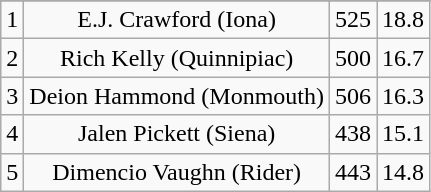<table class="wikitable sortable" style="text-align:center">
<tr>
</tr>
<tr>
<td>1</td>
<td>E.J. Crawford (Iona)</td>
<td>525</td>
<td>18.8</td>
</tr>
<tr>
<td>2</td>
<td>Rich Kelly (Quinnipiac)</td>
<td>500</td>
<td>16.7</td>
</tr>
<tr>
<td>3</td>
<td>Deion Hammond (Monmouth)</td>
<td>506</td>
<td>16.3</td>
</tr>
<tr>
<td>4</td>
<td>Jalen Pickett (Siena)</td>
<td>438</td>
<td>15.1</td>
</tr>
<tr>
<td>5</td>
<td>Dimencio Vaughn (Rider)</td>
<td>443</td>
<td>14.8</td>
</tr>
</table>
